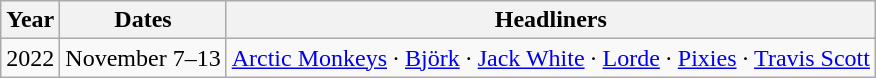<table class="wikitable">
<tr>
<th>Year</th>
<th>Dates</th>
<th>Headliners</th>
</tr>
<tr>
<td>2022</td>
<td>November 7–13</td>
<td><a href='#'>Arctic Monkeys</a> · <a href='#'>Björk</a> · <a href='#'>Jack White</a> · <a href='#'>Lorde</a> · <a href='#'>Pixies</a> · <a href='#'>Travis Scott</a></td>
</tr>
</table>
